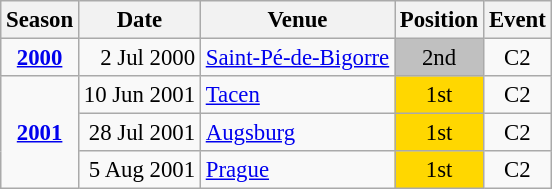<table class="wikitable" style="text-align:center; font-size:95%;">
<tr>
<th>Season</th>
<th>Date</th>
<th>Venue</th>
<th>Position</th>
<th>Event</th>
</tr>
<tr>
<td><strong><a href='#'>2000</a></strong></td>
<td align=right>2 Jul 2000</td>
<td align=left><a href='#'>Saint-Pé-de-Bigorre</a></td>
<td bgcolor=silver>2nd</td>
<td>C2</td>
</tr>
<tr>
<td rowspan=3><strong><a href='#'>2001</a></strong></td>
<td align=right>10 Jun 2001</td>
<td align=left><a href='#'>Tacen</a></td>
<td bgcolor=gold>1st</td>
<td>C2</td>
</tr>
<tr>
<td align=right>28 Jul 2001</td>
<td align=left><a href='#'>Augsburg</a></td>
<td bgcolor=gold>1st</td>
<td>C2</td>
</tr>
<tr>
<td align=right>5 Aug 2001</td>
<td align=left><a href='#'>Prague</a></td>
<td bgcolor=gold>1st</td>
<td>C2</td>
</tr>
</table>
